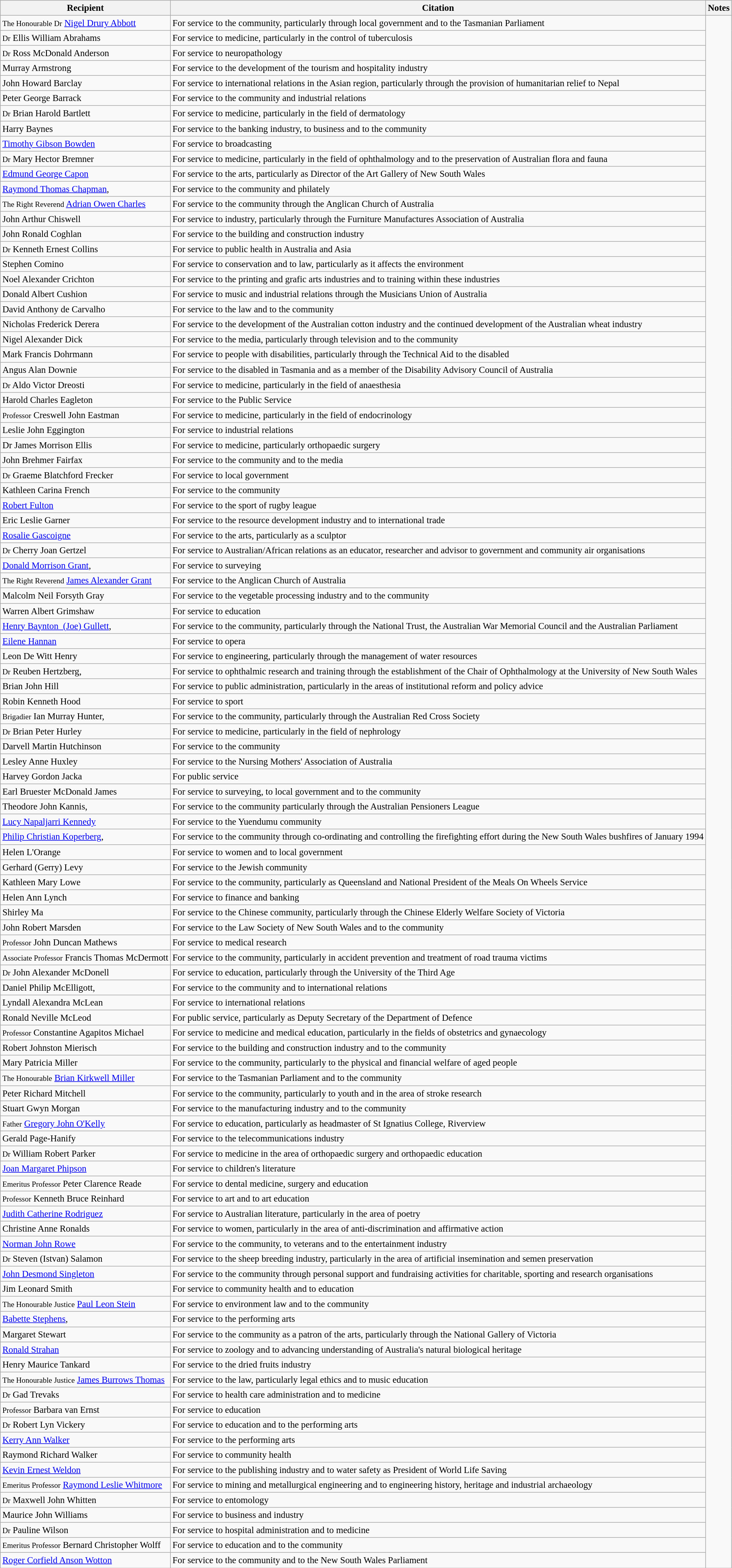<table class="wikitable" style="font-size:95%;">
<tr>
<th>Recipient</th>
<th>Citation</th>
<th>Notes</th>
</tr>
<tr>
<td><small>The Honourable Dr</small> <a href='#'>Nigel Drury Abbott</a></td>
<td>For service to the community, particularly through local government and to the Tasmanian Parliament</td>
<td rowspan="103"></td>
</tr>
<tr>
<td><small>Dr</small> Ellis William Abrahams</td>
<td>For service to medicine, particularly in the control of tuberculosis</td>
</tr>
<tr>
<td><small>Dr</small> Ross McDonald Anderson</td>
<td>For service to neuropathology</td>
</tr>
<tr>
<td>Murray Armstrong</td>
<td>For service to the development of the tourism and hospitality industry</td>
</tr>
<tr>
<td>John Howard Barclay</td>
<td>For service to international relations in the Asian region, particularly through the provision of humanitarian relief to Nepal</td>
</tr>
<tr>
<td>Peter George Barrack</td>
<td>For service to the community and industrial relations</td>
</tr>
<tr>
<td><small>Dr</small> Brian Harold Bartlett</td>
<td>For service to medicine, particularly in the field of dermatology</td>
</tr>
<tr>
<td>Harry Baynes</td>
<td>For service to the banking industry, to business and to the community</td>
</tr>
<tr>
<td><a href='#'>Timothy Gibson Bowden</a></td>
<td>For service to broadcasting</td>
</tr>
<tr>
<td><small>Dr</small> Mary Hector Bremner</td>
<td>For service to medicine, particularly in the field of ophthalmology and to the preservation of Australian flora and fauna</td>
</tr>
<tr>
<td><a href='#'>Edmund George Capon</a></td>
<td>For service to the arts, particularly as Director of the Art Gallery of New South Wales</td>
</tr>
<tr>
<td><a href='#'>Raymond Thomas Chapman</a>, </td>
<td>For service to the community and philately</td>
</tr>
<tr>
<td><small>The Right Reverend</small> <a href='#'>Adrian Owen Charles</a></td>
<td>For service to the community through the Anglican Church of Australia</td>
</tr>
<tr>
<td>John Arthur Chiswell</td>
<td>For service to industry, particularly through the Furniture Manufactures Association of Australia</td>
</tr>
<tr>
<td>John Ronald Coghlan</td>
<td>For service to the building and construction industry</td>
</tr>
<tr>
<td><small>Dr</small> Kenneth Ernest Collins</td>
<td>For service to public health in Australia and Asia</td>
</tr>
<tr>
<td>Stephen Comino</td>
<td>For service to conservation and to law, particularly as it affects the environment</td>
</tr>
<tr>
<td>Noel Alexander Crichton</td>
<td>For service to the printing and grafic arts industries and to training within these industries</td>
</tr>
<tr>
<td>Donald Albert Cushion</td>
<td>For service to music and industrial relations through the Musicians Union of Australia</td>
</tr>
<tr>
<td>David Anthony de Carvalho</td>
<td>For service to the law and to the community</td>
</tr>
<tr>
<td>Nicholas Frederick Derera</td>
<td>For service to the development of the Australian cotton industry and the continued development of the Australian wheat industry</td>
</tr>
<tr>
<td>Nigel Alexander Dick</td>
<td>For service to the media, particularly through television and to the community</td>
</tr>
<tr>
<td>Mark Francis Dohrmann</td>
<td>For service to people with disabilities, particularly through the Technical Aid to the disabled</td>
</tr>
<tr>
<td>Angus Alan Downie</td>
<td>For service to the disabled in Tasmania and as a member of the Disability Advisory Council of Australia</td>
</tr>
<tr>
<td><small>Dr</small> Aldo Victor Dreosti</td>
<td>For service to medicine, particularly in the field of anaesthesia</td>
</tr>
<tr>
<td>Harold Charles Eagleton</td>
<td>For service to the Public Service</td>
</tr>
<tr>
<td><small>Professor</small> Creswell John Eastman</td>
<td>For service to medicine, particularly in the field of endocrinology</td>
</tr>
<tr>
<td>Leslie John Eggington</td>
<td>For service to industrial relations</td>
</tr>
<tr>
<td>Dr James Morrison Ellis</td>
<td>For service to medicine, particularly orthopaedic surgery</td>
</tr>
<tr>
<td>John Brehmer Fairfax</td>
<td>For service to the community and to the media</td>
</tr>
<tr>
<td><small>Dr</small> Graeme Blatchford Frecker</td>
<td>For service to local government</td>
</tr>
<tr>
<td>Kathleen Carina French</td>
<td>For service to the community</td>
</tr>
<tr>
<td><a href='#'>Robert Fulton</a></td>
<td>For service to the sport of rugby league</td>
</tr>
<tr>
<td>Eric Leslie Garner</td>
<td>For service to the resource development industry and to international trade</td>
</tr>
<tr>
<td><a href='#'>Rosalie Gascoigne</a></td>
<td>For service to the arts, particularly as a sculptor</td>
</tr>
<tr>
<td><small>Dr</small> Cherry Joan Gertzel</td>
<td>For service to Australian/African relations as an educator, researcher and advisor to government and community air organisations</td>
</tr>
<tr>
<td><a href='#'>Donald Morrison Grant</a>, </td>
<td>For service to surveying</td>
</tr>
<tr>
<td><small>The Right Reverend</small> <a href='#'>James Alexander Grant</a></td>
<td>For service to the Anglican Church of Australia</td>
</tr>
<tr>
<td>Malcolm Neil Forsyth Gray</td>
<td>For service to the vegetable processing industry and to the community</td>
</tr>
<tr>
<td>Warren Albert Grimshaw</td>
<td>For service to education</td>
</tr>
<tr>
<td><a href='#'>Henry Baynton  (Joe) Gullett</a>, </td>
<td>For service to the community, particularly through the National Trust, the Australian War Memorial Council and the Australian Parliament</td>
</tr>
<tr>
<td><a href='#'>Eilene Hannan</a></td>
<td>For service to opera</td>
</tr>
<tr>
<td>Leon De Witt Henry</td>
<td>For service to engineering, particularly through the management of water resources</td>
</tr>
<tr>
<td><small>Dr</small> Reuben Hertzberg, </td>
<td>For service to ophthalmic research and training through the establishment of the Chair of Ophthalmology at the University of New South Wales</td>
</tr>
<tr>
<td>Brian John Hill</td>
<td>For service to public administration, particularly in the areas of institutional reform and policy advice</td>
</tr>
<tr>
<td>Robin Kenneth Hood</td>
<td>For service to sport</td>
</tr>
<tr>
<td><small>Brigadier</small> Ian Murray Hunter, </td>
<td>For service to the community, particularly through the Australian Red Cross Society</td>
</tr>
<tr>
<td><small>Dr</small> Brian Peter Hurley</td>
<td>For service to medicine, particularly in the field of nephrology</td>
</tr>
<tr>
<td>Darvell Martin Hutchinson</td>
<td>For service to the community</td>
</tr>
<tr>
<td>Lesley Anne Huxley</td>
<td>For service to the Nursing Mothers' Association of Australia</td>
</tr>
<tr>
<td>Harvey Gordon Jacka</td>
<td>For public service</td>
</tr>
<tr>
<td>Earl Bruester McDonald James</td>
<td>For service to surveying, to local government and to the community</td>
</tr>
<tr>
<td>Theodore John Kannis, </td>
<td>For service to the community particularly through the Australian Pensioners League</td>
</tr>
<tr>
<td><a href='#'>Lucy Napaljarri Kennedy</a></td>
<td>For service to the Yuendumu community</td>
</tr>
<tr>
<td><a href='#'>Philip Christian Koperberg</a>, </td>
<td>For service to the community through co-ordinating and controlling the firefighting effort during the New South Wales bushfires of January 1994</td>
</tr>
<tr>
<td>Helen L'Orange</td>
<td>For service to women and to local government</td>
</tr>
<tr>
<td>Gerhard (Gerry) Levy</td>
<td>For service to the Jewish community</td>
</tr>
<tr>
<td>Kathleen Mary Lowe</td>
<td>For service to the community, particularly as Queensland and National President of the Meals On Wheels Service</td>
</tr>
<tr>
<td>Helen Ann Lynch</td>
<td>For service to finance and banking</td>
</tr>
<tr>
<td>Shirley Ma</td>
<td>For service to the Chinese community, particularly through the Chinese Elderly Welfare Society of Victoria</td>
</tr>
<tr>
<td>John Robert Marsden</td>
<td>For service to the Law Society of New South Wales and to the community</td>
</tr>
<tr>
<td><small>Professor</small> John Duncan Mathews</td>
<td>For service to medical research</td>
</tr>
<tr>
<td><small>Associate Professor</small> Francis Thomas McDermott</td>
<td>For service to the community, particularly in accident prevention and treatment of road trauma victims</td>
</tr>
<tr>
<td><small>Dr</small> John Alexander McDonell</td>
<td>For service to education, particularly through the University of the Third Age</td>
</tr>
<tr>
<td>Daniel Philip McElligott, </td>
<td>For service to the community and to international relations</td>
</tr>
<tr>
<td>Lyndall Alexandra McLean</td>
<td>For service to international relations</td>
</tr>
<tr>
<td>Ronald Neville McLeod</td>
<td>For public service, particularly as Deputy Secretary of the Department of Defence</td>
</tr>
<tr>
<td><small>Professor</small> Constantine Agapitos Michael</td>
<td>For service to medicine and medical education, particularly in the fields of obstetrics and gynaecology</td>
</tr>
<tr>
<td>Robert Johnston Mierisch</td>
<td>For service to the building and construction industry and to the community</td>
</tr>
<tr>
<td>Mary Patricia Miller</td>
<td>For service to the community, particularly to the physical and financial welfare of aged people</td>
</tr>
<tr>
<td><small>The Honourable</small> <a href='#'>Brian Kirkwell Miller</a></td>
<td>For service to the Tasmanian Parliament and to the community</td>
</tr>
<tr>
<td>Peter Richard Mitchell</td>
<td>For service to the community, particularly to youth and in the area of stroke research</td>
</tr>
<tr>
<td>Stuart Gwyn Morgan</td>
<td>For service to the manufacturing industry and to the community</td>
</tr>
<tr>
<td><small>Father</small> <a href='#'>Gregory John O'Kelly</a></td>
<td>For service to education, particularly as headmaster of St Ignatius College, Riverview</td>
</tr>
<tr>
<td>Gerald Page-Hanify</td>
<td>For service to the telecommunications industry</td>
</tr>
<tr>
<td><small>Dr</small> William Robert Parker</td>
<td>For service to medicine in the area of orthopaedic surgery and orthopaedic education</td>
</tr>
<tr>
<td><a href='#'>Joan Margaret Phipson</a></td>
<td>For service to children's literature</td>
</tr>
<tr>
<td><small>Emeritus Professor</small> Peter Clarence Reade</td>
<td>For service to dental medicine, surgery and education</td>
</tr>
<tr>
<td><small>Professor</small> Kenneth Bruce Reinhard</td>
<td>For service to art and to art education</td>
</tr>
<tr>
<td><a href='#'>Judith Catherine Rodriguez</a></td>
<td>For service to Australian literature, particularly in the area of poetry</td>
</tr>
<tr>
<td>Christine Anne Ronalds</td>
<td>For service to women, particularly in the area of anti-discrimination and affirmative action</td>
</tr>
<tr>
<td><a href='#'>Norman John Rowe</a></td>
<td>For service to the community, to veterans and to the entertainment industry</td>
</tr>
<tr>
<td><small>Dr</small> Steven (Istvan) Salamon</td>
<td>For service to the sheep breeding industry, particularly in the area of artificial insemination and semen preservation</td>
</tr>
<tr>
<td><a href='#'>John Desmond Singleton</a></td>
<td>For service to the community through personal support and fundraising activities for charitable, sporting and research organisations</td>
</tr>
<tr>
<td>Jim Leonard Smith</td>
<td>For service to community health and to education</td>
</tr>
<tr>
<td><small>The Honourable Justice</small> <a href='#'>Paul Leon Stein</a></td>
<td>For service to environment law and to the community</td>
</tr>
<tr>
<td><a href='#'>Babette Stephens</a>, </td>
<td>For service to the performing arts</td>
</tr>
<tr>
<td>Margaret Stewart</td>
<td>For service to the community as a patron of the arts, particularly through the National Gallery of Victoria</td>
</tr>
<tr>
<td><a href='#'>Ronald Strahan</a></td>
<td>For service to zoology and to advancing understanding of Australia's natural biological heritage</td>
</tr>
<tr>
<td>Henry Maurice Tankard</td>
<td>For service to the dried fruits industry</td>
</tr>
<tr>
<td><small>The Honourable Justice</small> <a href='#'>James Burrows Thomas</a></td>
<td>For service to the law, particularly legal ethics and to music education</td>
</tr>
<tr>
<td><small>Dr</small> Gad Trevaks</td>
<td>For service to health care administration and to medicine</td>
</tr>
<tr>
<td><small>Professor</small> Barbara van Ernst</td>
<td>For service to education</td>
</tr>
<tr>
<td><small>Dr</small> Robert Lyn Vickery</td>
<td>For service to education and to the performing arts</td>
</tr>
<tr>
<td><a href='#'>Kerry Ann Walker</a></td>
<td>For service to the performing arts</td>
</tr>
<tr>
<td>Raymond Richard Walker</td>
<td>For service to community health</td>
</tr>
<tr>
<td><a href='#'>Kevin Ernest Weldon</a></td>
<td>For service to the publishing industry and to water safety as President of World Life Saving</td>
</tr>
<tr>
<td><small>Emeritus Professor</small> <a href='#'>Raymond Leslie Whitmore</a></td>
<td>For service to mining and metallurgical engineering and to engineering history, heritage and industrial archaeology</td>
</tr>
<tr>
<td><small>Dr</small> Maxwell John Whitten</td>
<td>For service to entomology</td>
</tr>
<tr>
<td>Maurice John Williams</td>
<td>For service to business and industry</td>
</tr>
<tr>
<td><small>Dr</small> Pauline Wilson</td>
<td>For service to hospital administration and to medicine</td>
</tr>
<tr>
<td><small>Emeritus Professor</small> Bernard Christopher Wolff</td>
<td>For service to education and to the community</td>
</tr>
<tr>
<td><a href='#'>Roger Corfield Anson Wotton</a></td>
<td>For service to the community and to the New South Wales Parliament</td>
</tr>
</table>
